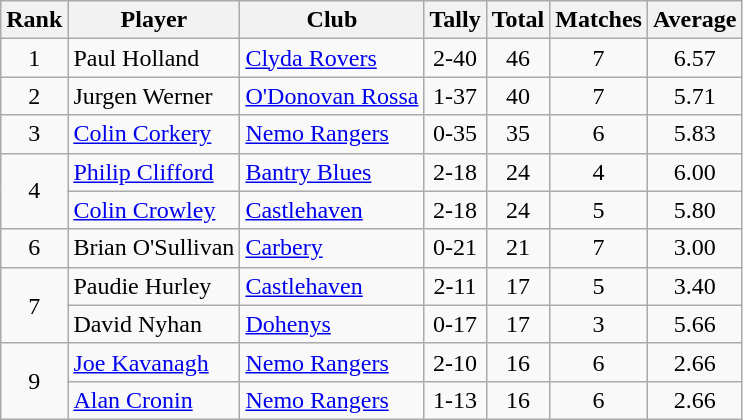<table class="wikitable">
<tr>
<th>Rank</th>
<th>Player</th>
<th>Club</th>
<th>Tally</th>
<th>Total</th>
<th>Matches</th>
<th>Average</th>
</tr>
<tr>
<td rowspan="1" style="text-align:center;">1</td>
<td>Paul Holland</td>
<td><a href='#'>Clyda Rovers</a></td>
<td align=center>2-40</td>
<td align=center>46</td>
<td align=center>7</td>
<td align=center>6.57</td>
</tr>
<tr>
<td rowspan="1" style="text-align:center;">2</td>
<td>Jurgen Werner</td>
<td><a href='#'>O'Donovan Rossa</a></td>
<td align=center>1-37</td>
<td align=center>40</td>
<td align=center>7</td>
<td align=center>5.71</td>
</tr>
<tr>
<td rowspan="1" style="text-align:center;">3</td>
<td><a href='#'>Colin Corkery</a></td>
<td><a href='#'>Nemo Rangers</a></td>
<td align=center>0-35</td>
<td align=center>35</td>
<td align=center>6</td>
<td align=center>5.83</td>
</tr>
<tr>
<td rowspan="2" style="text-align:center;">4</td>
<td><a href='#'>Philip Clifford</a></td>
<td><a href='#'>Bantry Blues</a></td>
<td align=center>2-18</td>
<td align=center>24</td>
<td align=center>4</td>
<td align=center>6.00</td>
</tr>
<tr>
<td><a href='#'>Colin Crowley</a></td>
<td><a href='#'>Castlehaven</a></td>
<td align=center>2-18</td>
<td align=center>24</td>
<td align=center>5</td>
<td align=center>5.80</td>
</tr>
<tr>
<td rowspan="1" style="text-align:center;">6</td>
<td>Brian O'Sullivan</td>
<td><a href='#'>Carbery</a></td>
<td align=center>0-21</td>
<td align=center>21</td>
<td align=center>7</td>
<td align=center>3.00</td>
</tr>
<tr>
<td rowspan="2" style="text-align:center;">7</td>
<td>Paudie Hurley</td>
<td><a href='#'>Castlehaven</a></td>
<td align=center>2-11</td>
<td align=center>17</td>
<td align=center>5</td>
<td align=center>3.40</td>
</tr>
<tr>
<td>David Nyhan</td>
<td><a href='#'>Dohenys</a></td>
<td align=center>0-17</td>
<td align=center>17</td>
<td align=center>3</td>
<td align=center>5.66</td>
</tr>
<tr>
<td rowspan="2" style="text-align:center;">9</td>
<td><a href='#'>Joe Kavanagh</a></td>
<td><a href='#'>Nemo Rangers</a></td>
<td align=center>2-10</td>
<td align=center>16</td>
<td align=center>6</td>
<td align=center>2.66</td>
</tr>
<tr>
<td><a href='#'>Alan Cronin</a></td>
<td><a href='#'>Nemo Rangers</a></td>
<td align=center>1-13</td>
<td align=center>16</td>
<td align=center>6</td>
<td align=center>2.66</td>
</tr>
</table>
